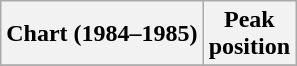<table class="wikitable sortable">
<tr>
<th align="left">Chart (1984–1985)</th>
<th align="center">Peak<br>position</th>
</tr>
<tr>
</tr>
</table>
